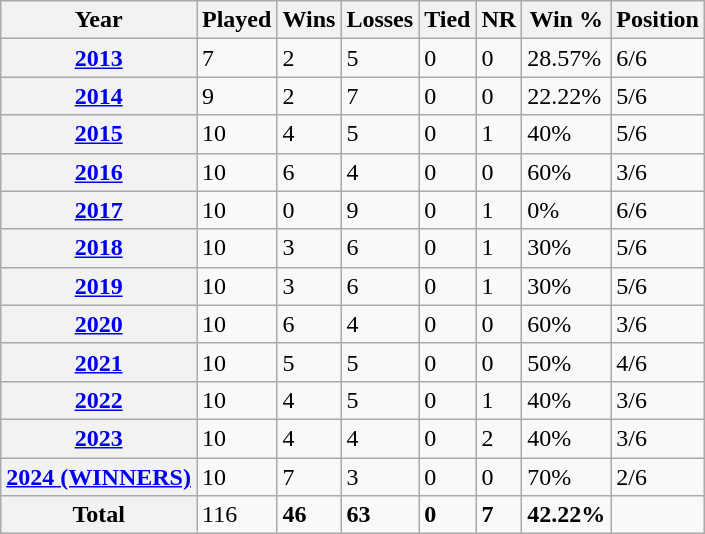<table class="wikitable">
<tr>
<th>Year</th>
<th>Played</th>
<th>Wins</th>
<th>Losses</th>
<th>Tied</th>
<th>NR</th>
<th>Win %</th>
<th>Position</th>
</tr>
<tr>
<th><a href='#'>2013</a></th>
<td>7</td>
<td>2</td>
<td>5</td>
<td>0</td>
<td>0</td>
<td>28.57%</td>
<td>6/6</td>
</tr>
<tr>
<th><a href='#'>2014</a></th>
<td>9</td>
<td>2</td>
<td>7</td>
<td>0</td>
<td>0</td>
<td>22.22%</td>
<td>5/6</td>
</tr>
<tr>
<th><a href='#'>2015</a></th>
<td>10</td>
<td>4</td>
<td>5</td>
<td>0</td>
<td>1</td>
<td>40%</td>
<td>5/6</td>
</tr>
<tr>
<th><a href='#'>2016</a></th>
<td>10</td>
<td>6</td>
<td>4</td>
<td>0</td>
<td>0</td>
<td>60%</td>
<td>3/6</td>
</tr>
<tr>
<th><a href='#'>2017</a></th>
<td>10</td>
<td>0</td>
<td>9</td>
<td>0</td>
<td>1</td>
<td>0%</td>
<td>6/6</td>
</tr>
<tr>
<th><a href='#'>2018</a></th>
<td>10</td>
<td>3</td>
<td>6</td>
<td>0</td>
<td>1</td>
<td>30%</td>
<td>5/6</td>
</tr>
<tr>
<th><a href='#'>2019</a></th>
<td>10</td>
<td>3</td>
<td>6</td>
<td>0</td>
<td>1</td>
<td>30%</td>
<td>5/6</td>
</tr>
<tr>
<th><a href='#'>2020</a></th>
<td>10</td>
<td>6</td>
<td>4</td>
<td>0</td>
<td>0</td>
<td>60%</td>
<td>3/6</td>
</tr>
<tr>
<th><a href='#'>2021</a></th>
<td>10</td>
<td>5</td>
<td>5</td>
<td>0</td>
<td>0</td>
<td>50%</td>
<td>4/6</td>
</tr>
<tr>
<th><a href='#'>2022</a></th>
<td>10</td>
<td>4</td>
<td>5</td>
<td>0</td>
<td>1</td>
<td>40%</td>
<td>3/6</td>
</tr>
<tr>
<th><a href='#'>2023</a></th>
<td>10</td>
<td>4</td>
<td>4</td>
<td>0</td>
<td>2</td>
<td>40%</td>
<td>3/6</td>
</tr>
<tr>
<th><a href='#'>2024 (WINNERS)</a></th>
<td>10</td>
<td>7</td>
<td>3</td>
<td>0</td>
<td>0</td>
<td>70%</td>
<td>2/6</td>
</tr>
<tr>
<th>Total</th>
<td>116</td>
<td><strong>46</strong></td>
<td><strong>63</strong></td>
<td><strong>0</strong></td>
<td><strong>7</strong></td>
<td><strong>42.22%</strong></td>
<td></td>
</tr>
</table>
